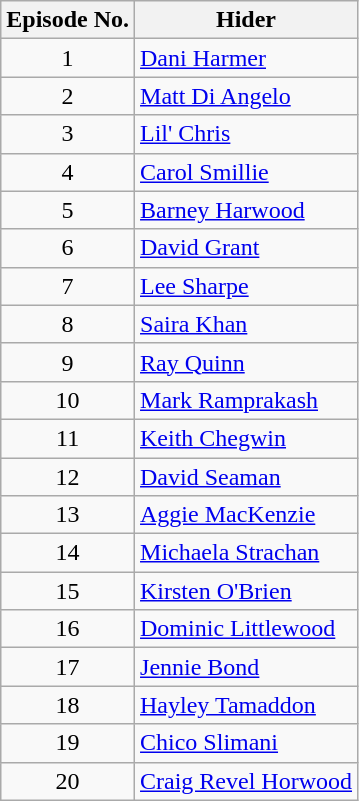<table class="wikitable">
<tr>
<th>Episode No.</th>
<th>Hider</th>
</tr>
<tr>
<td align=center>1</td>
<td><a href='#'>Dani Harmer</a></td>
</tr>
<tr>
<td align=center>2</td>
<td><a href='#'>Matt Di Angelo</a></td>
</tr>
<tr>
<td align=center>3</td>
<td><a href='#'>Lil' Chris</a></td>
</tr>
<tr>
<td align=center>4</td>
<td><a href='#'>Carol Smillie</a></td>
</tr>
<tr>
<td align=center>5</td>
<td><a href='#'>Barney Harwood</a></td>
</tr>
<tr>
<td align=center>6</td>
<td><a href='#'>David Grant</a></td>
</tr>
<tr>
<td align=center>7</td>
<td><a href='#'>Lee Sharpe</a></td>
</tr>
<tr>
<td align=center>8</td>
<td><a href='#'>Saira Khan</a></td>
</tr>
<tr>
<td align=center>9</td>
<td><a href='#'>Ray Quinn</a></td>
</tr>
<tr>
<td align=center>10</td>
<td><a href='#'>Mark Ramprakash</a></td>
</tr>
<tr>
<td align=center>11</td>
<td><a href='#'>Keith Chegwin</a></td>
</tr>
<tr>
<td align=center>12</td>
<td><a href='#'>David Seaman</a></td>
</tr>
<tr>
<td align=center>13</td>
<td><a href='#'>Aggie MacKenzie</a></td>
</tr>
<tr>
<td align=center>14</td>
<td><a href='#'>Michaela Strachan</a></td>
</tr>
<tr>
<td align=center>15</td>
<td><a href='#'>Kirsten O'Brien</a></td>
</tr>
<tr>
<td align=center>16</td>
<td><a href='#'>Dominic Littlewood</a></td>
</tr>
<tr>
<td align=center>17</td>
<td><a href='#'>Jennie Bond</a></td>
</tr>
<tr>
<td align=center>18</td>
<td><a href='#'>Hayley Tamaddon</a></td>
</tr>
<tr>
<td align=center>19</td>
<td><a href='#'>Chico Slimani</a></td>
</tr>
<tr>
<td align=center>20</td>
<td><a href='#'>Craig Revel Horwood</a></td>
</tr>
</table>
